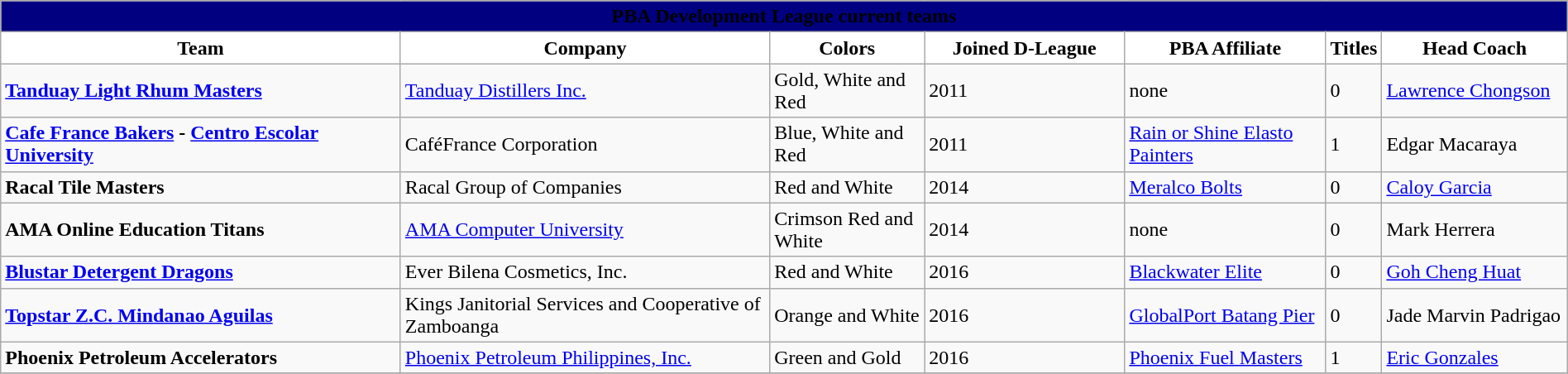<table class="wikitable" style="width:100%; text-align:left">
<tr>
<th style=background:navy colspan=7><span>PBA Development League current teams</span></th>
</tr>
<tr>
<th style="background:white; width:26%">Team</th>
<th style="background:white; width:24%">Company</th>
<th style="background:white; width:10%">Colors</th>
<th style="background:white; width:13%">Joined D-League</th>
<th style="background:white; width:13%">PBA Affiliate</th>
<th style="background:white; width:2%">Titles</th>
<th style="background:white; width:15%">Head Coach</th>
</tr>
<tr>
<td><strong><a href='#'>Tanduay Light Rhum Masters</a></strong></td>
<td><a href='#'>Tanduay Distillers Inc.</a></td>
<td>Gold, White and Red</td>
<td>2011</td>
<td>none</td>
<td>0</td>
<td><a href='#'>Lawrence Chongson</a></td>
</tr>
<tr>
<td><strong><a href='#'>Cafe France Bakers</a> - <a href='#'>Centro Escolar University</a></strong></td>
<td>CaféFrance Corporation</td>
<td>Blue, White and Red</td>
<td>2011</td>
<td><a href='#'>Rain or Shine Elasto Painters</a></td>
<td>1</td>
<td>Edgar Macaraya</td>
</tr>
<tr>
<td><strong>Racal Tile Masters</strong></td>
<td>Racal Group of Companies</td>
<td>Red and White</td>
<td>2014</td>
<td><a href='#'>Meralco Bolts</a></td>
<td>0</td>
<td><a href='#'>Caloy Garcia</a></td>
</tr>
<tr>
<td><strong>AMA Online Education Titans</strong></td>
<td><a href='#'>AMA Computer University</a></td>
<td>Crimson Red and White</td>
<td>2014</td>
<td>none</td>
<td>0</td>
<td>Mark Herrera</td>
</tr>
<tr>
<td><strong><a href='#'>Blustar Detergent Dragons</a></strong></td>
<td>Ever Bilena Cosmetics, Inc.</td>
<td>Red and White</td>
<td>2016</td>
<td><a href='#'>Blackwater Elite</a></td>
<td>0</td>
<td><a href='#'>Goh Cheng Huat</a></td>
</tr>
<tr>
<td><strong><a href='#'>Topstar Z.C. Mindanao Aguilas</a></strong></td>
<td>Kings Janitorial Services and Cooperative of Zamboanga</td>
<td>Orange and White</td>
<td>2016</td>
<td><a href='#'>GlobalPort Batang Pier</a></td>
<td>0</td>
<td>Jade Marvin Padrigao</td>
</tr>
<tr>
<td><strong>Phoenix Petroleum Accelerators</strong></td>
<td><a href='#'>Phoenix Petroleum Philippines, Inc.</a></td>
<td>Green and Gold</td>
<td>2016</td>
<td><a href='#'>Phoenix Fuel Masters</a></td>
<td>1</td>
<td><a href='#'>Eric Gonzales</a></td>
</tr>
<tr>
</tr>
</table>
